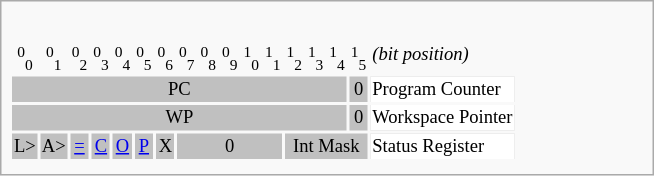<table class="infobox" style="font-size:88%;width:31em;">
<tr>
</tr>
<tr>
<td><br><table style="font-size:88%;">
<tr>
<td style="width:10px; text-align:center;"><sup>0</sup><sub>0</sub></td>
<td style="width:10px; text-align:center;"><sup>0</sup><sub>1</sub></td>
<td style="width:10px; text-align:center;"><sup>0</sup><sub>2</sub></td>
<td style="width:10px; text-align:center;"><sup>0</sup><sub>3</sub></td>
<td style="width:10px; text-align:center;"><sup>0</sup><sub>4</sub></td>
<td style="width:10px; text-align:center;"><sup>0</sup><sub>5</sub></td>
<td style="width:10px; text-align:center;"><sup>0</sup><sub>6</sub></td>
<td style="width:10px; text-align:center;"><sup>0</sup><sub>7</sub></td>
<td style="width:10px; text-align:center;"><sup>0</sup><sub>8</sub></td>
<td style="width:10px; text-align:center;"><sup>0</sup><sub>9</sub></td>
<td style="width:10px; text-align:center;"><sup>1</sup><sub>0</sub></td>
<td style="width:10px; text-align:center;"><sup>1</sup><sub>1</sub></td>
<td style="width:10px; text-align:center;"><sup>1</sup><sub>2</sub></td>
<td style="width:10px; text-align:center;"><sup>1</sup><sub>3</sub></td>
<td style="width:10px; text-align:center;"><sup>1</sup><sub>4</sub></td>
<td style="width:10px; text-align:center;"><sup>1</sup><sub>5</sub></td>
<td style="width:auto;"><em>(bit position)</em></td>
</tr>
<tr style="background:silver;color:black">
<td style="text-align:center;" colspan="15">PC</td>
<td style="text-align:center;" colspan="1">0</td>
<td style="width:auto; background:white; color:black;">Program Counter</td>
</tr>
<tr style="background:silver;color:black">
<td style="text-align:center;" colspan="15">WP</td>
<td style="text-align:center;" colspan="1">0</td>
<td style="width:auto; background:white; color:black;">Workspace Pointer</td>
</tr>
<tr style="background:silver;color:black">
<td style="text-align:center;">L></td>
<td style="text-align:center;">A></td>
<td style="text-align:center;"><a href='#'>=</a></td>
<td style="text-align:center;"><a href='#'>C</a></td>
<td style="text-align:center;"><a href='#'>O</a></td>
<td style="text-align:center;"><a href='#'>P</a></td>
<td style="text-align:center;">X</td>
<td style="text-align:center;" colspan="5">0</td>
<td style="text-align:center;" colspan="4">Int Mask</td>
<td style="background:white; color:black">Status Register</td>
</tr>
<tr style="background:silver;color:black">
</tr>
</table>
</td>
</tr>
</table>
